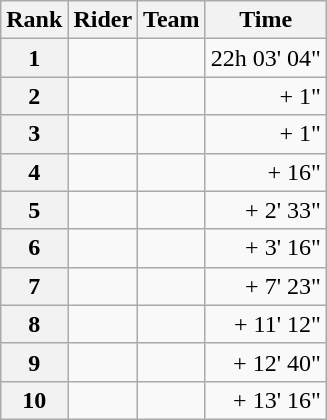<table class="wikitable" margin-bottom:0;">
<tr>
<th scope="col">Rank</th>
<th scope="col">Rider</th>
<th scope="col">Team</th>
<th scope="col">Time</th>
</tr>
<tr>
<th scope="row">1</th>
<td> </td>
<td></td>
<td align="right">22h 03' 04"</td>
</tr>
<tr>
<th scope="row">2</th>
<td></td>
<td></td>
<td align="right">+ 1"</td>
</tr>
<tr>
<th scope="row">3</th>
<td></td>
<td></td>
<td align="right">+ 1"</td>
</tr>
<tr>
<th scope="row">4</th>
<td></td>
<td></td>
<td align="right">+ 16"</td>
</tr>
<tr>
<th scope="row">5</th>
<td></td>
<td></td>
<td align="right">+ 2' 33"</td>
</tr>
<tr>
<th scope="row">6</th>
<td></td>
<td></td>
<td align="right">+ 3' 16"</td>
</tr>
<tr>
<th scope="row">7</th>
<td></td>
<td></td>
<td align="right">+ 7' 23"</td>
</tr>
<tr>
<th scope="row">8</th>
<td></td>
<td></td>
<td align="right">+ 11' 12"</td>
</tr>
<tr>
<th scope="row">9</th>
<td></td>
<td></td>
<td align="right">+ 12' 40"</td>
</tr>
<tr>
<th scope="row">10</th>
<td></td>
<td></td>
<td align="right">+ 13' 16"</td>
</tr>
</table>
